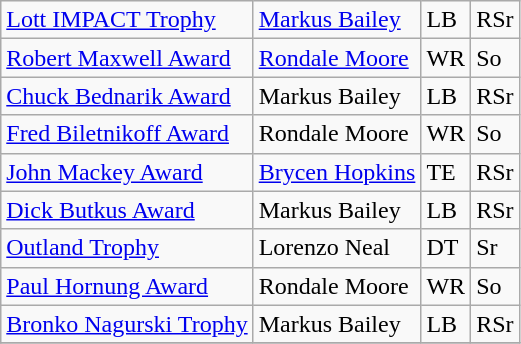<table class="wikitable">
<tr>
<td><a href='#'>Lott IMPACT Trophy</a></td>
<td><a href='#'>Markus Bailey</a></td>
<td>LB</td>
<td>RSr</td>
</tr>
<tr>
<td><a href='#'>Robert Maxwell Award</a></td>
<td><a href='#'>Rondale Moore</a></td>
<td>WR</td>
<td>So</td>
</tr>
<tr>
<td><a href='#'>Chuck Bednarik Award</a></td>
<td>Markus Bailey</td>
<td>LB</td>
<td>RSr</td>
</tr>
<tr>
<td><a href='#'>Fred Biletnikoff Award</a></td>
<td>Rondale Moore</td>
<td>WR</td>
<td>So</td>
</tr>
<tr>
<td><a href='#'>John Mackey Award</a></td>
<td><a href='#'>Brycen Hopkins</a></td>
<td>TE</td>
<td>RSr</td>
</tr>
<tr>
<td><a href='#'>Dick Butkus Award</a></td>
<td>Markus Bailey</td>
<td>LB</td>
<td>RSr</td>
</tr>
<tr>
<td><a href='#'>Outland Trophy</a></td>
<td>Lorenzo Neal</td>
<td>DT</td>
<td>Sr</td>
</tr>
<tr>
<td><a href='#'>Paul Hornung Award</a></td>
<td>Rondale Moore</td>
<td>WR</td>
<td>So</td>
</tr>
<tr>
<td><a href='#'>Bronko Nagurski Trophy</a></td>
<td>Markus Bailey</td>
<td>LB</td>
<td>RSr</td>
</tr>
<tr>
</tr>
</table>
